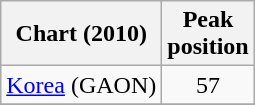<table class="wikitable sortable">
<tr>
<th>Chart (2010)</th>
<th>Peak<br>position</th>
</tr>
<tr>
<td><a href='#'>Korea</a> (GAON)</td>
<td align="center">57</td>
</tr>
<tr>
</tr>
<tr>
</tr>
</table>
